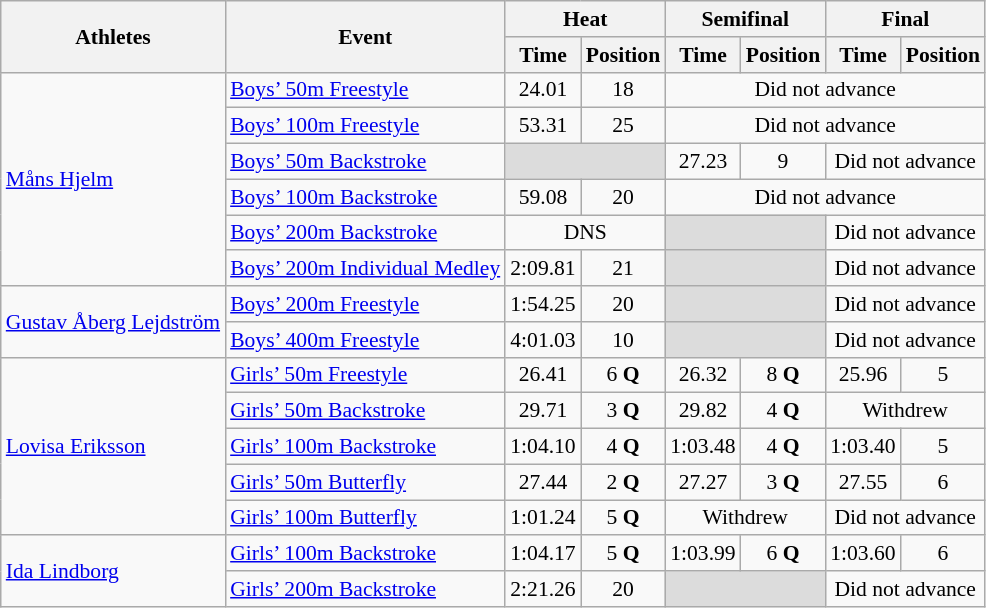<table class="wikitable" border="1" style="font-size:90%">
<tr>
<th rowspan=2>Athletes</th>
<th rowspan=2>Event</th>
<th colspan=2>Heat</th>
<th colspan=2>Semifinal</th>
<th colspan=2>Final</th>
</tr>
<tr>
<th>Time</th>
<th>Position</th>
<th>Time</th>
<th>Position</th>
<th>Time</th>
<th>Position</th>
</tr>
<tr>
<td rowspan=6><a href='#'>Måns Hjelm</a></td>
<td><a href='#'>Boys’ 50m Freestyle</a></td>
<td align=center>24.01</td>
<td align=center>18</td>
<td colspan="4" align=center>Did not advance</td>
</tr>
<tr>
<td><a href='#'>Boys’ 100m Freestyle</a></td>
<td align=center>53.31</td>
<td align=center>25</td>
<td colspan="4" align=center>Did not advance</td>
</tr>
<tr>
<td><a href='#'>Boys’ 50m Backstroke</a></td>
<td colspan=2 bgcolor=#DCDCDC></td>
<td align=center>27.23</td>
<td align=center>9</td>
<td colspan="2" align=center>Did not advance</td>
</tr>
<tr>
<td><a href='#'>Boys’ 100m Backstroke</a></td>
<td align=center>59.08</td>
<td align=center>20</td>
<td colspan="4" align=center>Did not advance</td>
</tr>
<tr>
<td><a href='#'>Boys’ 200m Backstroke</a></td>
<td colspan="2" align=center>DNS</td>
<td colspan=2 bgcolor=#DCDCDC></td>
<td colspan="2" align=center>Did not advance</td>
</tr>
<tr>
<td><a href='#'>Boys’ 200m Individual Medley</a></td>
<td align=center>2:09.81</td>
<td align=center>21</td>
<td colspan=2 bgcolor=#DCDCDC></td>
<td colspan="2" align=center>Did not advance</td>
</tr>
<tr>
<td rowspan=2><a href='#'>Gustav Åberg Lejdström</a></td>
<td><a href='#'>Boys’ 200m Freestyle</a></td>
<td align=center>1:54.25</td>
<td align=center>20</td>
<td colspan=2 bgcolor=#DCDCDC></td>
<td colspan="2" align=center>Did not advance</td>
</tr>
<tr>
<td><a href='#'>Boys’ 400m Freestyle</a></td>
<td align=center>4:01.03</td>
<td align=center>10</td>
<td colspan=2 bgcolor=#DCDCDC></td>
<td colspan="2" align=center>Did not advance</td>
</tr>
<tr>
<td rowspan=5><a href='#'>Lovisa Eriksson</a></td>
<td><a href='#'>Girls’ 50m Freestyle</a></td>
<td align=center>26.41</td>
<td align=center>6 <strong>Q</strong></td>
<td align=center>26.32</td>
<td align=center>8 <strong>Q</strong></td>
<td align=center>25.96</td>
<td align=center>5</td>
</tr>
<tr>
<td><a href='#'>Girls’ 50m Backstroke</a></td>
<td align=center>29.71</td>
<td align=center>3 <strong>Q</strong></td>
<td align=center>29.82</td>
<td align=center>4 <strong>Q</strong></td>
<td colspan="2" align=center>Withdrew</td>
</tr>
<tr>
<td><a href='#'>Girls’ 100m Backstroke</a></td>
<td align=center>1:04.10</td>
<td align=center>4 <strong>Q</strong></td>
<td align=center>1:03.48</td>
<td align=center>4 <strong>Q</strong></td>
<td align=center>1:03.40</td>
<td align=center>5</td>
</tr>
<tr>
<td><a href='#'>Girls’ 50m Butterfly</a></td>
<td align=center>27.44</td>
<td align=center>2 <strong>Q</strong></td>
<td align=center>27.27</td>
<td align=center>3 <strong>Q</strong></td>
<td align=center>27.55</td>
<td align=center>6</td>
</tr>
<tr>
<td><a href='#'>Girls’ 100m Butterfly</a></td>
<td align=center>1:01.24</td>
<td align=center>5 <strong>Q</strong></td>
<td colspan="2" align=center>Withdrew</td>
<td colspan="2" align=center>Did not advance</td>
</tr>
<tr>
<td rowspan=2><a href='#'>Ida Lindborg</a></td>
<td><a href='#'>Girls’ 100m Backstroke</a></td>
<td align=center>1:04.17</td>
<td align=center>5 <strong>Q</strong></td>
<td align=center>1:03.99</td>
<td align=center>6 <strong>Q</strong></td>
<td align=center>1:03.60</td>
<td align=center>6</td>
</tr>
<tr>
<td><a href='#'>Girls’ 200m Backstroke</a></td>
<td align=center>2:21.26</td>
<td align=center>20</td>
<td colspan=2 bgcolor=#DCDCDC></td>
<td colspan="2" align=center>Did not advance</td>
</tr>
</table>
